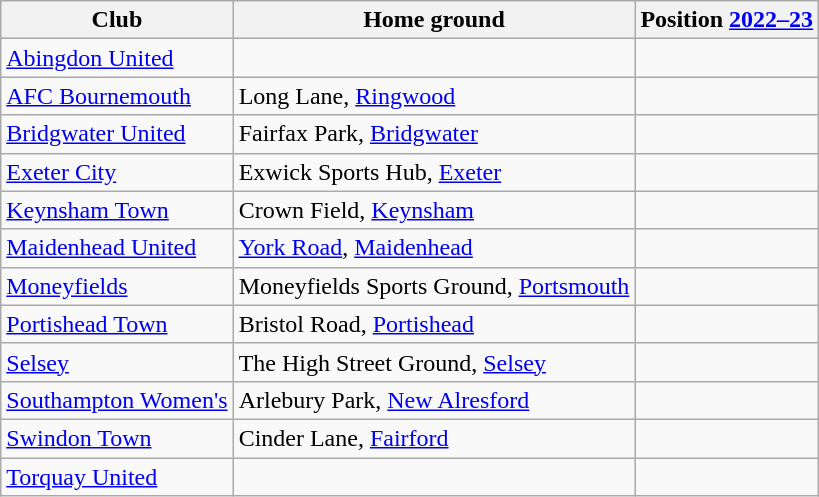<table class="wikitable sortable" style="text-align:center;">
<tr>
<th>Club</th>
<th>Home ground</th>
<th>Position <a href='#'>2022–23</a></th>
</tr>
<tr>
<td style="text-align:left;"><a href='#'>Abingdon United</a></td>
<td style="text-align:left;"></td>
<td></td>
</tr>
<tr>
<td style="text-align:left;"><a href='#'>AFC Bournemouth</a></td>
<td style="text-align:left;">Long Lane, <a href='#'>Ringwood</a></td>
<td></td>
</tr>
<tr>
<td style="text-align:left;"><a href='#'>Bridgwater United</a></td>
<td style="text-align:left;">Fairfax Park, <a href='#'>Bridgwater</a></td>
<td></td>
</tr>
<tr>
<td style="text-align:left;"><a href='#'>Exeter City</a></td>
<td style="text-align:left;">Exwick Sports Hub, <a href='#'>Exeter</a></td>
<td></td>
</tr>
<tr>
<td style="text-align:left;"><a href='#'>Keynsham Town</a></td>
<td style="text-align:left;">Crown Field, <a href='#'>Keynsham</a></td>
<td></td>
</tr>
<tr>
<td style="text-align:left;"><a href='#'>Maidenhead United</a></td>
<td style="text-align:left;"><a href='#'>York Road</a>, <a href='#'>Maidenhead</a></td>
<td></td>
</tr>
<tr>
<td style="text-align:left;"><a href='#'>Moneyfields</a></td>
<td style="text-align:left;">Moneyfields Sports Ground, <a href='#'>Portsmouth</a></td>
<td></td>
</tr>
<tr>
<td style="text-align:left;"><a href='#'>Portishead Town</a></td>
<td style="text-align:left;">Bristol Road, <a href='#'>Portishead</a></td>
<td></td>
</tr>
<tr>
<td style="text-align:left;"><a href='#'>Selsey</a></td>
<td style="text-align:left;">The High Street Ground, <a href='#'>Selsey</a></td>
<td></td>
</tr>
<tr>
<td style="text-align:left;"><a href='#'>Southampton Women's</a></td>
<td style="text-align:left;">Arlebury Park, <a href='#'>New Alresford</a></td>
<td></td>
</tr>
<tr>
<td style="text-align:left;"><a href='#'>Swindon Town</a></td>
<td style="text-align:left;">Cinder Lane, <a href='#'>Fairford</a></td>
<td></td>
</tr>
<tr>
<td style="text-align:left;"><a href='#'>Torquay United</a></td>
<td style="text-align:left;"></td>
<td></td>
</tr>
</table>
